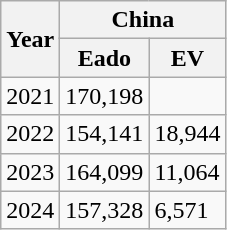<table class="wikitable">
<tr>
<th rowspan="2">Year</th>
<th colspan="2">China</th>
</tr>
<tr>
<th>Eado</th>
<th>EV</th>
</tr>
<tr>
<td>2021</td>
<td>170,198</td>
<td></td>
</tr>
<tr>
<td>2022</td>
<td>154,141</td>
<td>18,944</td>
</tr>
<tr>
<td>2023</td>
<td>164,099</td>
<td>11,064</td>
</tr>
<tr>
<td>2024</td>
<td>157,328</td>
<td>6,571</td>
</tr>
</table>
